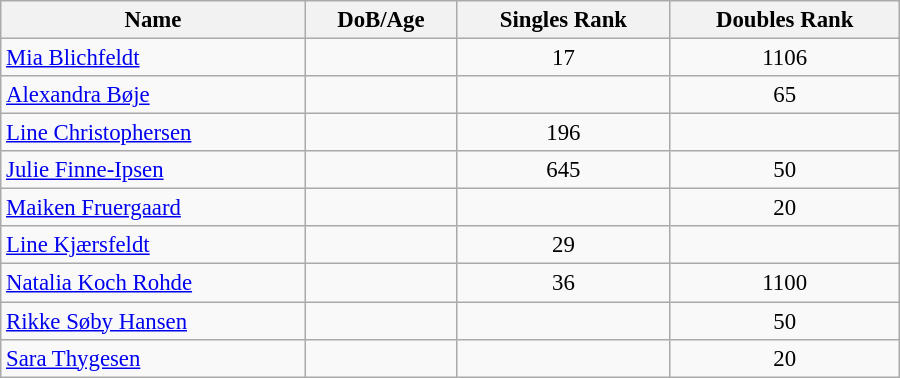<table class="wikitable"  style="width:600px; font-size:95%;">
<tr>
<th align="left">Name</th>
<th align="left">DoB/Age</th>
<th align="left">Singles Rank</th>
<th align="left">Doubles Rank</th>
</tr>
<tr>
<td><a href='#'>Mia Blichfeldt</a></td>
<td></td>
<td align="center">17</td>
<td align="center">1106</td>
</tr>
<tr>
<td><a href='#'>Alexandra Bøje</a></td>
<td></td>
<td align="center"></td>
<td align="center">65</td>
</tr>
<tr>
<td><a href='#'>Line Christophersen</a></td>
<td></td>
<td align="center">196</td>
<td align="center"></td>
</tr>
<tr>
<td><a href='#'>Julie Finne-Ipsen</a></td>
<td></td>
<td align="center">645</td>
<td align="center">50</td>
</tr>
<tr>
<td><a href='#'>Maiken Fruergaard</a></td>
<td></td>
<td align="center"></td>
<td align="center">20</td>
</tr>
<tr>
<td><a href='#'>Line Kjærsfeldt</a></td>
<td></td>
<td align="center">29</td>
<td align="center"></td>
</tr>
<tr>
<td><a href='#'>Natalia Koch Rohde</a></td>
<td></td>
<td align="center">36</td>
<td align="center">1100</td>
</tr>
<tr>
<td><a href='#'>Rikke Søby Hansen</a></td>
<td></td>
<td align="center"></td>
<td align="center">50</td>
</tr>
<tr>
<td><a href='#'>Sara Thygesen</a></td>
<td></td>
<td align="center"></td>
<td align="center">20</td>
</tr>
</table>
